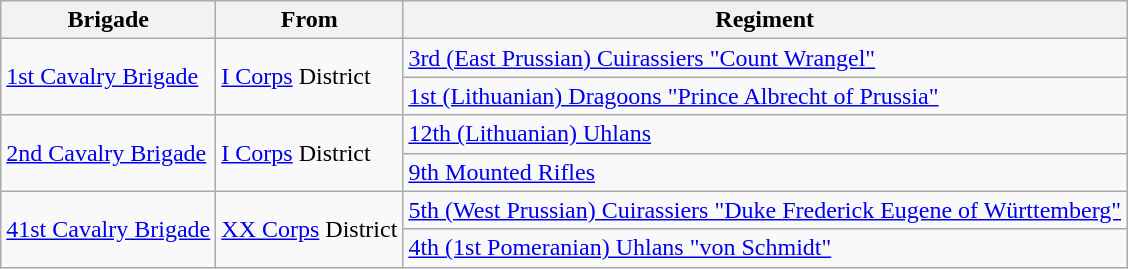<table class="wikitable">
<tr>
<th>Brigade</th>
<th>From</th>
<th>Regiment</th>
</tr>
<tr>
<td rowspan="2"><a href='#'>1st Cavalry Brigade</a></td>
<td rowspan="2"><a href='#'>I Corps</a> District</td>
<td><a href='#'>3rd (East Prussian) Cuirassiers "Count Wrangel"</a></td>
</tr>
<tr>
<td><a href='#'>1st (Lithuanian) Dragoons "Prince Albrecht of Prussia"</a></td>
</tr>
<tr>
<td rowspan="2"><a href='#'>2nd Cavalry Brigade</a></td>
<td rowspan="2"><a href='#'>I Corps</a> District</td>
<td><a href='#'>12th (Lithuanian) Uhlans</a></td>
</tr>
<tr>
<td><a href='#'>9th Mounted Rifles</a></td>
</tr>
<tr>
<td rowspan="2"><a href='#'>41st Cavalry Brigade</a></td>
<td rowspan="2"><a href='#'>XX Corps</a> District</td>
<td><a href='#'>5th (West Prussian) Cuirassiers "Duke Frederick Eugene of Württemberg"</a></td>
</tr>
<tr>
<td><a href='#'>4th (1st Pomeranian) Uhlans "von Schmidt"</a></td>
</tr>
</table>
